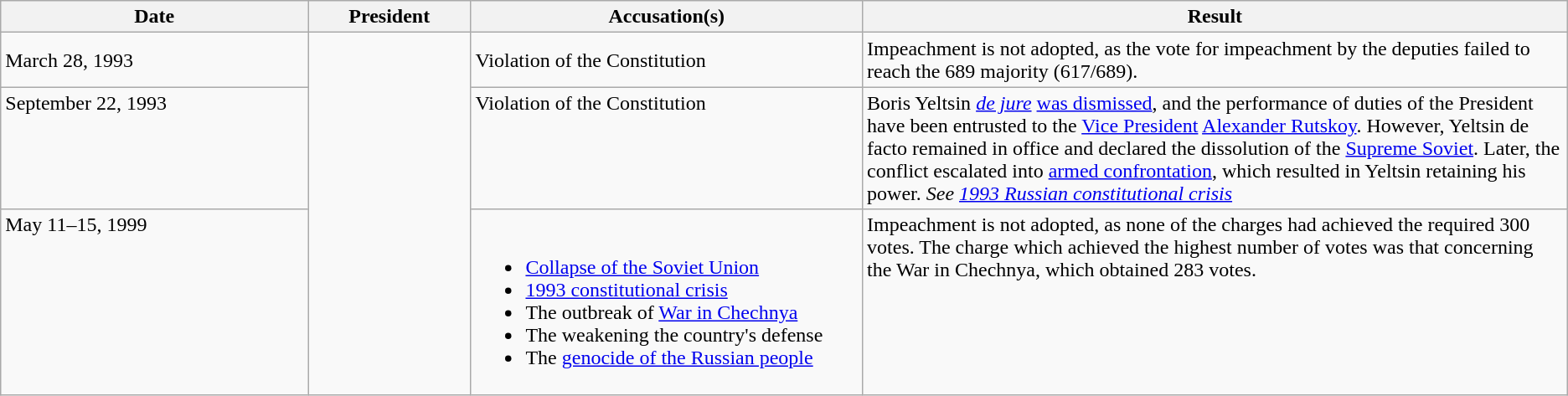<table class="wikitable">
<tr>
<th>Date</th>
<th>President</th>
<th width="25%">Accusation(s)</th>
<th width="45%">Result</th>
</tr>
<tr>
<td>March 28, 1993</td>
<td rowspan=3><br></td>
<td>Violation of the Constitution</td>
<td>Impeachment is not adopted, as the vote for impeachment by the deputies failed to reach the 689 majority (617/689).</td>
</tr>
<tr valign=top>
<td>September 22, 1993</td>
<td>Violation of the Constitution</td>
<td>Boris Yeltsin <em><a href='#'>de jure</a></em> <a href='#'>was dismissed</a>, and the performance of duties of the President have been entrusted to the <a href='#'>Vice President</a> <a href='#'>Alexander Rutskoy</a>. However, Yeltsin de facto remained in office and declared the dissolution of the <a href='#'>Supreme Soviet</a>. Later, the conflict escalated into <a href='#'>armed confrontation</a>, which resulted in Yeltsin retaining his power.  <em>See <a href='#'>1993 Russian constitutional crisis</a></em></td>
</tr>
<tr valign=top>
<td>May 11–15, 1999</td>
<td><br><ul><li><a href='#'>Collapse of the Soviet Union</a></li><li><a href='#'>1993 constitutional crisis</a></li><li>The outbreak of <a href='#'>War in Chechnya</a></li><li>The weakening the country's defense</li><li>The <a href='#'>genocide of the Russian people</a></li></ul></td>
<td>Impeachment is not adopted, as none of the charges had achieved the required 300 votes. The charge which achieved the highest number of votes was that concerning the War in Chechnya, which obtained 283 votes.</td>
</tr>
</table>
